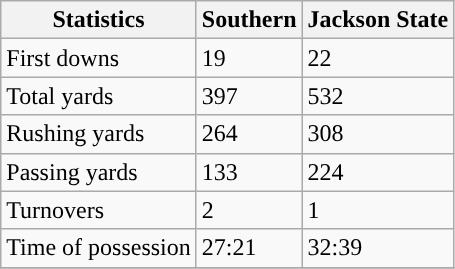<table class="wikitable">
<tr>
<th>Statistics</th>
<th>Southern</th>
<th>Jackson State</th>
</tr>
<tr>
<td>First downs</td>
<td>19</td>
<td>22</td>
</tr>
<tr>
<td>Total yards</td>
<td>397</td>
<td>532</td>
</tr>
<tr>
<td>Rushing yards</td>
<td>264</td>
<td>308</td>
</tr>
<tr>
<td>Passing yards</td>
<td>133</td>
<td>224</td>
</tr>
<tr>
<td>Turnovers</td>
<td>2</td>
<td>1</td>
</tr>
<tr>
<td>Time of possession</td>
<td>27:21</td>
<td>32:39</td>
</tr>
<tr>
</tr>
</table>
